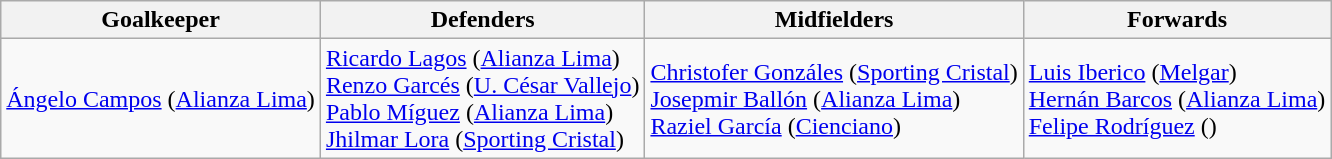<table class="wikitable">
<tr>
<th>Goalkeeper</th>
<th>Defenders</th>
<th>Midfielders</th>
<th>Forwards</th>
</tr>
<tr>
<td> <a href='#'>Ángelo Campos</a> (<a href='#'>Alianza Lima</a>)</td>
<td> <a href='#'>Ricardo Lagos</a> (<a href='#'>Alianza Lima</a>)<br> <a href='#'>Renzo Garcés</a> (<a href='#'>U. César Vallejo</a>)<br> <a href='#'>Pablo Míguez</a> (<a href='#'>Alianza Lima</a>)<br> <a href='#'>Jhilmar Lora</a> (<a href='#'>Sporting Cristal</a>)</td>
<td> <a href='#'>Christofer Gonzáles</a> (<a href='#'>Sporting Cristal</a>)<br> <a href='#'>Josepmir Ballón</a> (<a href='#'>Alianza Lima</a>)<br> <a href='#'>Raziel García</a> (<a href='#'>Cienciano</a>)</td>
<td> <a href='#'>Luis Iberico</a> (<a href='#'>Melgar</a>)<br> <a href='#'>Hernán Barcos</a> (<a href='#'>Alianza Lima</a>)<br> <a href='#'>Felipe Rodríguez</a> ()</td>
</tr>
</table>
